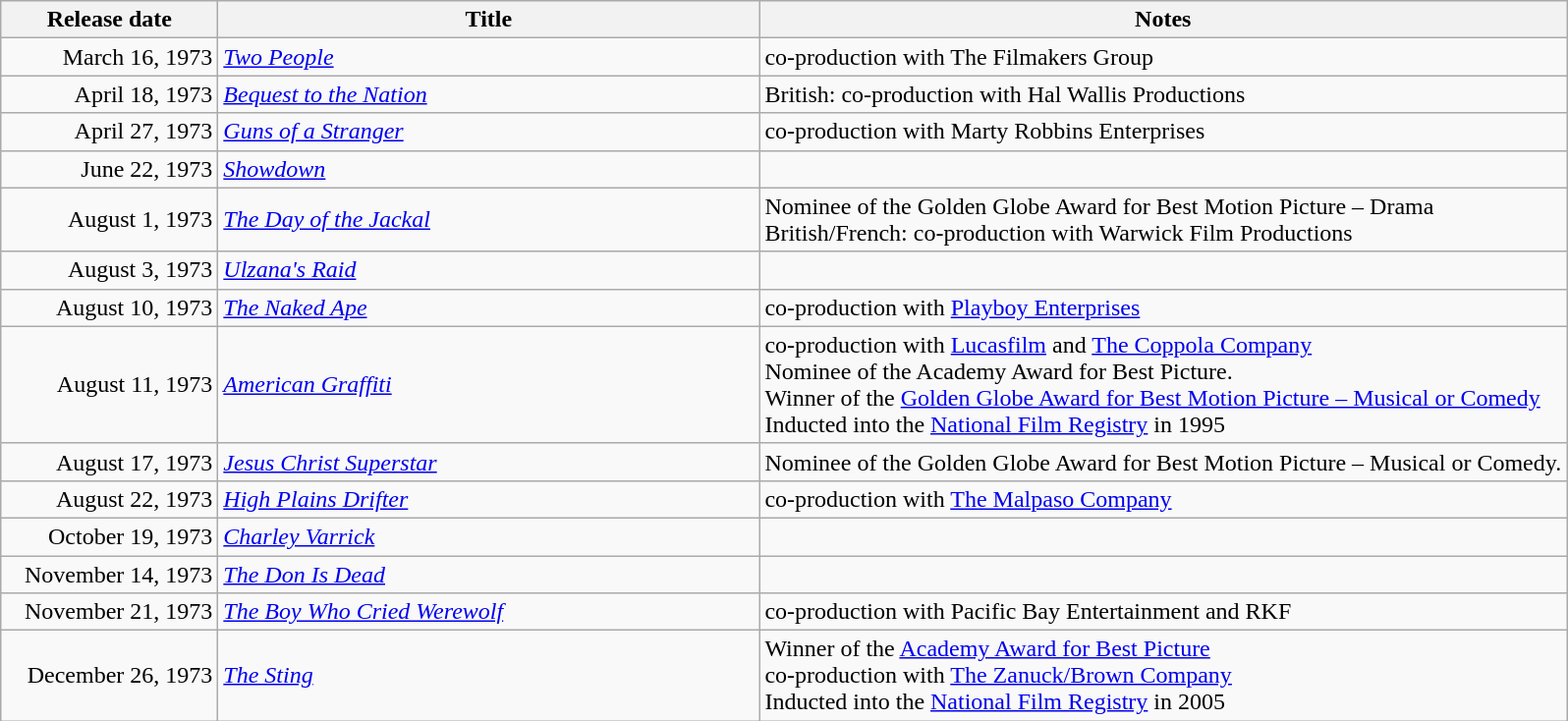<table class="wikitable sortable">
<tr>
<th style="width:8.75em;">Release date</th>
<th style="width:22.5em;">Title</th>
<th>Notes</th>
</tr>
<tr>
<td style="text-align:right;">March 16, 1973</td>
<td><em><a href='#'>Two People</a></em></td>
<td>co-production with The Filmakers Group</td>
</tr>
<tr>
<td style="text-align:right;">April 18, 1973</td>
<td><em><a href='#'>Bequest to the Nation</a></em></td>
<td>British: co-production with Hal Wallis Productions</td>
</tr>
<tr>
<td style="text-align:right;">April 27, 1973</td>
<td><em><a href='#'>Guns of a Stranger</a></em></td>
<td>co-production with Marty Robbins Enterprises</td>
</tr>
<tr>
<td style="text-align:right;">June 22, 1973</td>
<td><em><a href='#'>Showdown</a></em></td>
<td></td>
</tr>
<tr>
<td style="text-align:right;">August 1, 1973</td>
<td><em><a href='#'>The Day of the Jackal</a></em></td>
<td>Nominee of the Golden Globe Award for Best Motion Picture – Drama<br> British/French: co-production with Warwick Film Productions</td>
</tr>
<tr>
<td style="text-align:right;">August 3, 1973</td>
<td><em><a href='#'>Ulzana's Raid</a></em></td>
<td></td>
</tr>
<tr>
<td style="text-align:right;">August 10, 1973</td>
<td><em><a href='#'>The Naked Ape</a></em></td>
<td>co-production with <a href='#'>Playboy Enterprises</a></td>
</tr>
<tr>
<td style="text-align:right;">August 11, 1973</td>
<td><em><a href='#'>American Graffiti</a></em></td>
<td>co-production with <a href='#'>Lucasfilm</a> and <a href='#'>The Coppola Company</a><br>Nominee of the Academy Award for Best Picture.<br>Winner of the <a href='#'>Golden Globe Award for Best Motion Picture – Musical or Comedy</a><br>Inducted into the <a href='#'>National Film Registry</a> in 1995</td>
</tr>
<tr>
<td style="text-align:right;">August 17, 1973</td>
<td><em><a href='#'>Jesus Christ Superstar</a></em></td>
<td>Nominee of the Golden Globe Award for Best Motion Picture – Musical or Comedy.</td>
</tr>
<tr>
<td style="text-align:right;">August 22, 1973</td>
<td><em><a href='#'>High Plains Drifter</a></em></td>
<td>co-production with <a href='#'>The Malpaso Company</a></td>
</tr>
<tr>
<td style="text-align:right;">October 19, 1973</td>
<td><em><a href='#'>Charley Varrick</a></em></td>
<td></td>
</tr>
<tr>
<td style="text-align:right;">November 14, 1973</td>
<td><em><a href='#'>The Don Is Dead</a></em></td>
<td></td>
</tr>
<tr>
<td style="text-align:right;">November 21, 1973</td>
<td><em><a href='#'>The Boy Who Cried Werewolf</a></em></td>
<td>co-production with Pacific Bay Entertainment and RKF</td>
</tr>
<tr>
<td style="text-align:right;">December 26, 1973</td>
<td><em><a href='#'>The Sting</a></em></td>
<td>Winner of the <a href='#'>Academy Award for Best Picture</a><br>co-production with <a href='#'>The Zanuck/Brown Company</a><br>Inducted into the <a href='#'>National Film Registry</a> in 2005</td>
</tr>
</table>
